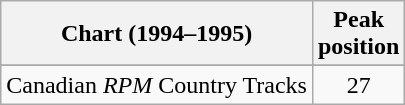<table class="wikitable sortable">
<tr>
<th align="left">Chart (1994–1995)</th>
<th align="center">Peak<br>position</th>
</tr>
<tr>
</tr>
<tr>
<td align="left">Canadian <em>RPM</em> Country Tracks</td>
<td align="center">27</td>
</tr>
</table>
